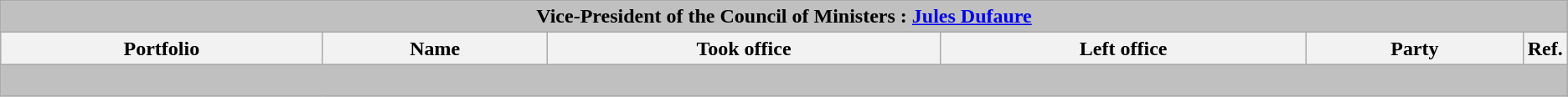<table class="wikitable" style="text-align:center">
<tr bgcolor="silver">
<td colspan=7><strong>Vice-President of the Council of Ministers : <a href='#'>Jules Dufaure</a></strong></td>
</tr>
<tr>
<th>Portfolio</th>
<th>Name</th>
<th>Took office</th>
<th>Left office</th>
<th colspan=2>Party</th>
<th style="width:2%">Ref.<br>







</th>
</tr>
<tr bgcolor="silver">
<td colspan=7><br>
</td>
</tr>
</table>
